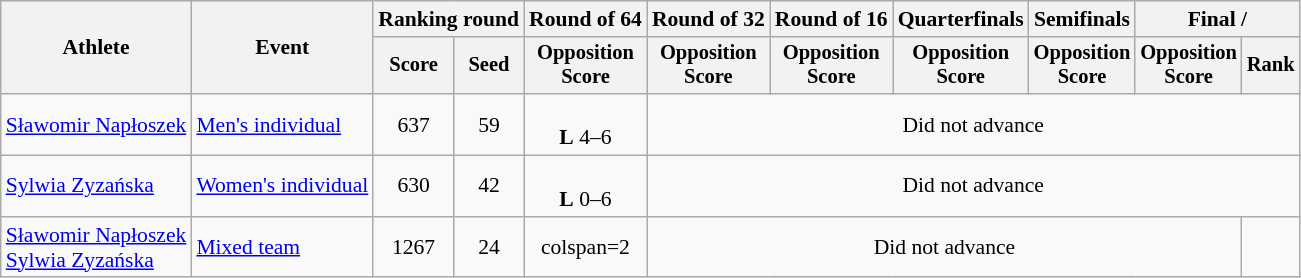<table class="wikitable" style="text-align:center; font-size:90%">
<tr>
<th rowspan=2>Athlete</th>
<th rowspan=2>Event</th>
<th colspan=2>Ranking round</th>
<th>Round of 64</th>
<th>Round of 32</th>
<th>Round of 16</th>
<th>Quarterfinals</th>
<th>Semifinals</th>
<th colspan=2>Final / </th>
</tr>
<tr style="font-size:95%">
<th>Score</th>
<th>Seed</th>
<th>Opposition<br>Score</th>
<th>Opposition<br>Score</th>
<th>Opposition<br>Score</th>
<th>Opposition<br>Score</th>
<th>Opposition<br>Score</th>
<th>Opposition<br>Score</th>
<th>Rank</th>
</tr>
<tr>
<td align=left><a href='#'>Sławomir Napłoszek</a></td>
<td align=left><a href='#'>Men's individual</a></td>
<td>637</td>
<td>59</td>
<td><br><strong>L</strong> 4–6</td>
<td colspan=6>Did not advance</td>
</tr>
<tr>
<td align=left><a href='#'>Sylwia Zyzańska</a></td>
<td align=left><a href='#'>Women's individual</a></td>
<td>630</td>
<td>42</td>
<td><br><strong>L</strong> 0–6</td>
<td colspan=6>Did not advance</td>
</tr>
<tr>
<td align=left><a href='#'>Sławomir Napłoszek</a><br><a href='#'>Sylwia Zyzańska</a></td>
<td align=left><a href='#'>Mixed team</a></td>
<td>1267</td>
<td>24</td>
<td>colspan=2 </td>
<td colspan=5>Did not advance</td>
</tr>
</table>
